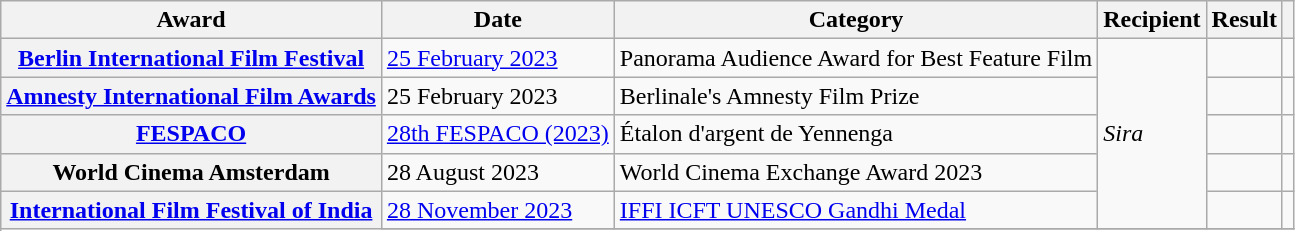<table class="wikitable sortable plainrowheaders">
<tr>
<th>Award</th>
<th>Date</th>
<th>Category</th>
<th>Recipient</th>
<th>Result</th>
<th></th>
</tr>
<tr>
<th scope="row"><a href='#'>Berlin International Film Festival</a></th>
<td><a href='#'>25 February 2023</a></td>
<td>Panorama Audience Award for Best Feature Film</td>
<td rowspan=5><em>Sira</em></td>
<td></td>
<td align="center" rowspan="1"></td>
</tr>
<tr>
<th scope="row"><a href='#'>Amnesty International Film Awards</a></th>
<td>25 February 2023</td>
<td>Berlinale's Amnesty Film Prize</td>
<td></td>
<td align="center" rowspan="1"></td>
</tr>
<tr>
<th scope="row"><a href='#'>FESPACO</a></th>
<td><a href='#'>28th FESPACO (2023)</a></td>
<td>Étalon d'argent de Yennenga</td>
<td></td>
<td align="center" rowspan="1"></td>
</tr>
<tr>
<th scope="row">World Cinema Amsterdam</th>
<td>28 August 2023</td>
<td>World Cinema Exchange Award 2023</td>
<td></td>
<td align="center" rowspan="1"></td>
</tr>
<tr>
<th rowspan="2" scope="row"><a href='#'>International Film Festival of India</a></th>
<td><a href='#'>28 November 2023</a></td>
<td><a href='#'>IFFI ICFT UNESCO Gandhi Medal</a></td>
<td></td>
<td style="text-align:center;"></td>
</tr>
<tr>
</tr>
</table>
